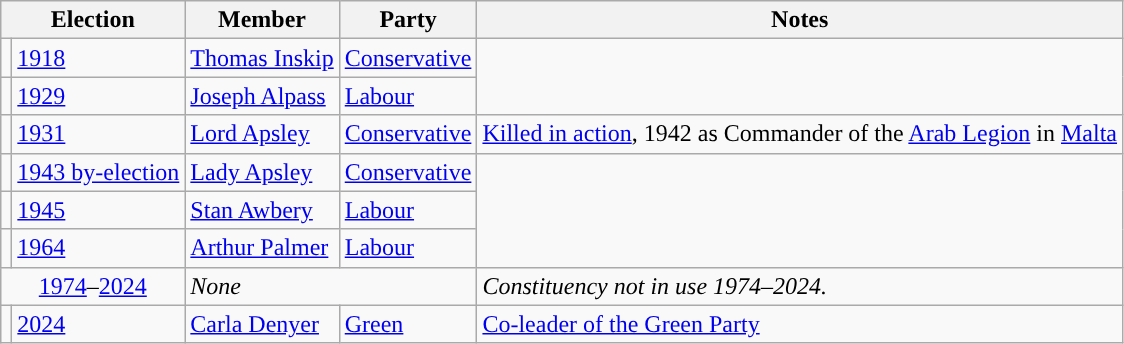<table class="wikitable">
<tr>
<th colspan="2">Election</th>
<th>Member</th>
<th>Party</th>
<th>Notes</th>
</tr>
<tr>
<td style="color:inherit;background-color: "></td>
<td><a href='#'>1918</a></td>
<td><a href='#'>Thomas Inskip</a></td>
<td><a href='#'>Conservative</a></td>
<td rowspan="2"></td>
</tr>
<tr>
<td style="color:inherit;background-color: "></td>
<td><a href='#'>1929</a></td>
<td><a href='#'>Joseph Alpass</a></td>
<td><a href='#'>Labour</a></td>
</tr>
<tr>
<td style="color:inherit;background-color: "></td>
<td><a href='#'>1931</a></td>
<td><a href='#'>Lord Apsley</a></td>
<td><a href='#'>Conservative</a></td>
<td><a href='#'>Killed in action</a>, 1942 as Commander of the <a href='#'>Arab Legion</a> in <a href='#'>Malta</a></td>
</tr>
<tr>
<td style="color:inherit;background-color: "></td>
<td><a href='#'>1943 by-election</a></td>
<td><a href='#'>Lady Apsley</a></td>
<td><a href='#'>Conservative</a></td>
<td rowspan="3"></td>
</tr>
<tr>
<td style="color:inherit;background-color: "></td>
<td><a href='#'>1945</a></td>
<td><a href='#'>Stan Awbery</a></td>
<td><a href='#'>Labour</a></td>
</tr>
<tr>
<td style="color:inherit;background-color: "></td>
<td><a href='#'>1964</a></td>
<td><a href='#'>Arthur Palmer</a></td>
<td><a href='#'>Labour</a></td>
</tr>
<tr>
<td colspan="2" align="center"><a href='#'>1974</a>–<a href='#'>2024</a></td>
<td colspan="2"><em>None</em></td>
<td><em>Constituency not in use 1974–2024.</em></td>
</tr>
<tr>
<td style="color:inherit;background-color: "></td>
<td><a href='#'>2024</a></td>
<td><a href='#'>Carla Denyer</a></td>
<td><a href='#'>Green</a></td>
<td><a href='#'>Co-leader of the Green Party</a></td>
</tr>
</table>
